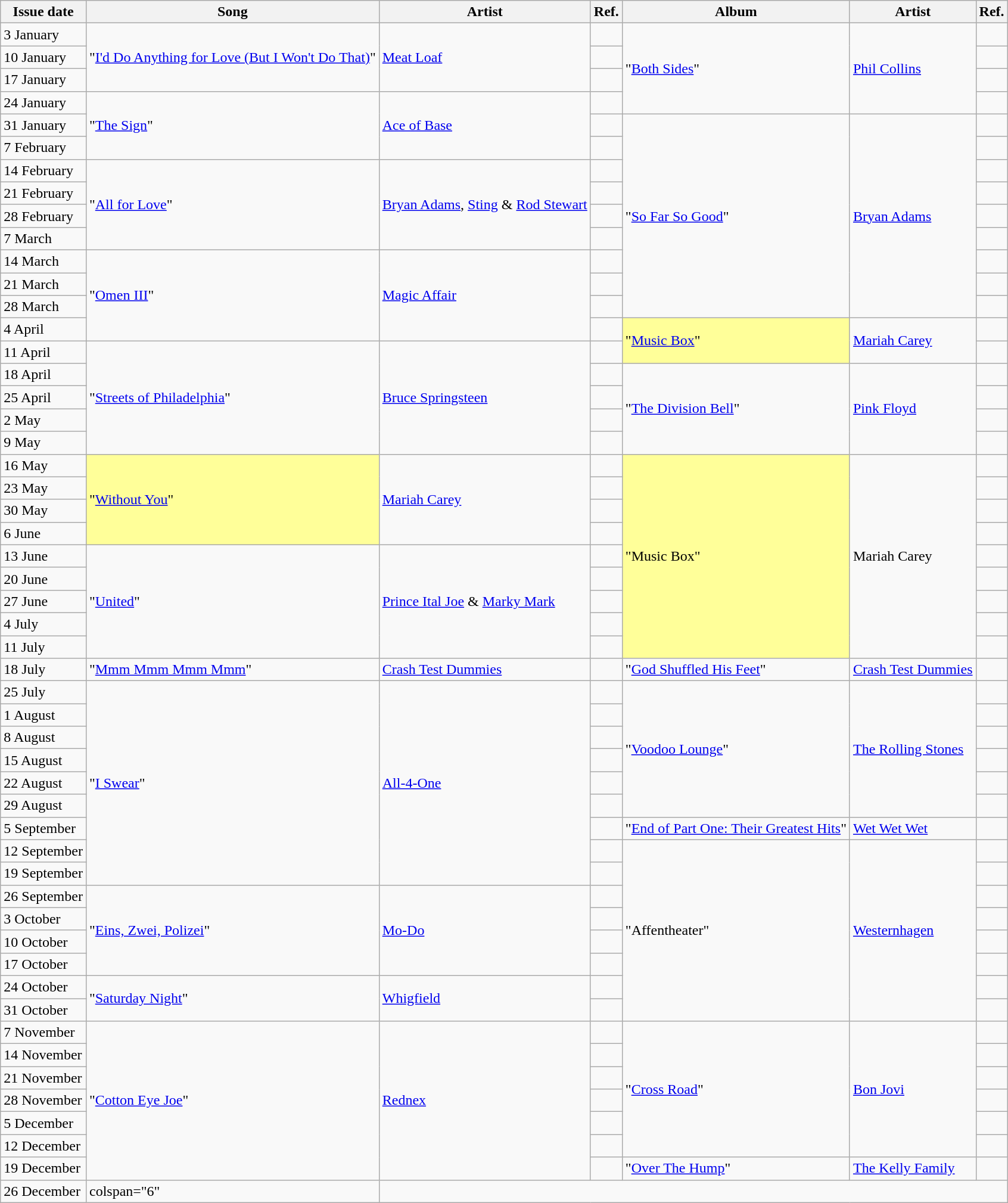<table class="sortable wikitable">
<tr>
<th>Issue date</th>
<th>Song</th>
<th>Artist</th>
<th>Ref.</th>
<th>Album</th>
<th>Artist</th>
<th>Ref.</th>
</tr>
<tr>
<td>3 January</td>
<td rowspan="3">"<a href='#'>I'd Do Anything for Love (But I Won't Do That)</a>"</td>
<td rowspan="3"><a href='#'>Meat Loaf</a></td>
<td align="center"></td>
<td rowspan="4">"<a href='#'>Both Sides</a>"</td>
<td rowspan="4"><a href='#'>Phil Collins</a></td>
<td align="center"></td>
</tr>
<tr>
<td>10 January</td>
<td align="center"></td>
<td align="center"></td>
</tr>
<tr>
<td>17 January</td>
<td align="center"></td>
<td align="center"></td>
</tr>
<tr>
<td>24 January</td>
<td rowspan="3">"<a href='#'>The Sign</a>"</td>
<td rowspan="3"><a href='#'>Ace of Base</a></td>
<td align="center"></td>
<td align="center"></td>
</tr>
<tr>
<td>31 January</td>
<td align="center"></td>
<td rowspan="9">"<a href='#'>So Far So Good</a>"</td>
<td rowspan="9"><a href='#'>Bryan Adams</a></td>
<td align="center"></td>
</tr>
<tr>
<td>7 February</td>
<td align="center"></td>
<td align="center"></td>
</tr>
<tr>
<td>14 February</td>
<td rowspan="4">"<a href='#'>All for Love</a>"</td>
<td rowspan="4"><a href='#'>Bryan Adams</a>, <a href='#'>Sting</a> & <a href='#'>Rod Stewart</a></td>
<td align="center"></td>
<td align="center"></td>
</tr>
<tr>
<td>21 February</td>
<td align="center"></td>
<td align="center"></td>
</tr>
<tr>
<td>28 February</td>
<td align="center"></td>
<td align="center"></td>
</tr>
<tr>
<td>7 March</td>
<td align="center"></td>
<td align="center"></td>
</tr>
<tr>
<td>14 March</td>
<td rowspan="4">"<a href='#'>Omen III</a>"</td>
<td rowspan="4"><a href='#'>Magic Affair</a></td>
<td align="center"></td>
<td align="center"></td>
</tr>
<tr>
<td>21 March</td>
<td align="center"></td>
<td align="center"></td>
</tr>
<tr>
<td>28 March</td>
<td align="center"></td>
<td align="center"></td>
</tr>
<tr>
<td>4 April</td>
<td align="center"></td>
<td bgcolor=#FFFF99  rowspan="2">"<a href='#'>Music Box</a>" </td>
<td rowspan="2"><a href='#'>Mariah Carey</a></td>
<td align="center"></td>
</tr>
<tr>
<td>11 April</td>
<td rowspan="5">"<a href='#'>Streets of Philadelphia</a>"</td>
<td rowspan="5"><a href='#'>Bruce Springsteen</a></td>
<td align="center"></td>
<td align="center"></td>
</tr>
<tr>
<td>18 April</td>
<td align="center"></td>
<td rowspan="4">"<a href='#'>The Division Bell</a>"</td>
<td rowspan="4"><a href='#'>Pink Floyd</a></td>
<td align="center"></td>
</tr>
<tr>
<td>25 April</td>
<td align="center"></td>
<td align="center"></td>
</tr>
<tr>
<td>2 May</td>
<td align="center"></td>
<td align="center"></td>
</tr>
<tr>
<td>9 May</td>
<td align="center"></td>
<td align="center"></td>
</tr>
<tr>
<td>16 May</td>
<td bgcolor=#FFFF99  rowspan="4">"<a href='#'>Without You</a>" </td>
<td rowspan="4"><a href='#'>Mariah Carey</a></td>
<td align="center"></td>
<td bgcolor=#FFFF99  rowspan="9">"Music Box" </td>
<td rowspan="9">Mariah Carey</td>
<td align="center"></td>
</tr>
<tr>
<td>23 May</td>
<td align="center"></td>
<td align="center"></td>
</tr>
<tr>
<td>30 May</td>
<td align="center"></td>
<td align="center"></td>
</tr>
<tr>
<td>6 June</td>
<td align="center"></td>
<td align="center"></td>
</tr>
<tr>
<td>13 June</td>
<td rowspan="5">"<a href='#'>United</a>"</td>
<td rowspan="5"><a href='#'>Prince Ital Joe</a> & <a href='#'>Marky Mark</a></td>
<td align="center"></td>
<td align="center"></td>
</tr>
<tr>
<td>20 June</td>
<td align="center"></td>
<td align="center"></td>
</tr>
<tr>
<td>27 June</td>
<td align="center"></td>
<td align="center"></td>
</tr>
<tr>
<td>4 July</td>
<td align="center"></td>
<td align="center"></td>
</tr>
<tr>
<td>11 July</td>
<td align="center"></td>
<td align="center"></td>
</tr>
<tr>
<td>18 July</td>
<td>"<a href='#'>Mmm Mmm Mmm Mmm</a>"</td>
<td><a href='#'>Crash Test Dummies</a></td>
<td align="center"></td>
<td>"<a href='#'>God Shuffled His Feet</a>"</td>
<td><a href='#'>Crash Test Dummies</a></td>
<td align="center"></td>
</tr>
<tr>
<td>25 July</td>
<td rowspan="9">"<a href='#'>I Swear</a>"</td>
<td rowspan="9"><a href='#'>All-4-One</a></td>
<td align="center"></td>
<td rowspan="6">"<a href='#'>Voodoo Lounge</a>"</td>
<td rowspan="6"><a href='#'>The Rolling Stones</a></td>
<td align="center"></td>
</tr>
<tr>
<td>1 August</td>
<td align="center"></td>
<td align="center"></td>
</tr>
<tr>
<td>8 August</td>
<td align="center"></td>
<td align="center"></td>
</tr>
<tr>
<td>15 August</td>
<td align="center"></td>
<td align="center"></td>
</tr>
<tr>
<td>22 August</td>
<td align="center"></td>
<td align="center"></td>
</tr>
<tr>
<td>29 August</td>
<td align="center"></td>
<td align="center"></td>
</tr>
<tr>
<td>5 September</td>
<td align="center"></td>
<td>"<a href='#'>End of Part One: Their Greatest Hits</a>"</td>
<td><a href='#'>Wet Wet Wet</a></td>
<td align="center"></td>
</tr>
<tr>
<td>12 September</td>
<td align="center"></td>
<td rowspan="8">"Affentheater"</td>
<td rowspan="8"><a href='#'>Westernhagen</a></td>
<td align="center"></td>
</tr>
<tr>
<td>19 September</td>
<td align="center"></td>
<td align="center"></td>
</tr>
<tr>
<td>26 September</td>
<td rowspan="4">"<a href='#'>Eins, Zwei, Polizei</a>"</td>
<td rowspan="4"><a href='#'>Mo-Do</a></td>
<td align="center"></td>
<td align="center"></td>
</tr>
<tr>
<td>3 October</td>
<td align="center"></td>
<td align="center"></td>
</tr>
<tr>
<td>10 October</td>
<td align="center"></td>
<td align="center"></td>
</tr>
<tr>
<td>17 October</td>
<td align="center"></td>
<td align="center"></td>
</tr>
<tr>
<td>24 October</td>
<td rowspan="2">"<a href='#'>Saturday Night</a>"</td>
<td rowspan="2"><a href='#'>Whigfield</a></td>
<td align="center"></td>
<td align="center"></td>
</tr>
<tr>
<td>31 October</td>
<td align="center"></td>
<td align="center"></td>
</tr>
<tr>
<td>7 November</td>
<td rowspan="7">"<a href='#'>Cotton Eye Joe</a>"</td>
<td rowspan="7"><a href='#'>Rednex</a></td>
<td align="center"></td>
<td rowspan="6">"<a href='#'>Cross Road</a>"</td>
<td rowspan="6"><a href='#'>Bon Jovi</a></td>
<td align="center"></td>
</tr>
<tr>
<td>14 November</td>
<td align="center"></td>
<td align="center"></td>
</tr>
<tr>
<td>21 November</td>
<td align="center"></td>
<td align="center"></td>
</tr>
<tr>
<td>28 November</td>
<td align="center"></td>
<td align="center"></td>
</tr>
<tr>
<td>5 December</td>
<td align="center"></td>
<td align="center"></td>
</tr>
<tr>
<td>12 December</td>
<td align="center"></td>
<td align="center"></td>
</tr>
<tr>
<td>19 December</td>
<td align="center"></td>
<td>"<a href='#'>Over The Hump</a>"</td>
<td><a href='#'>The Kelly Family</a></td>
<td align="center"></td>
</tr>
<tr>
<td>26 December</td>
<td>colspan="6" </td>
</tr>
</table>
